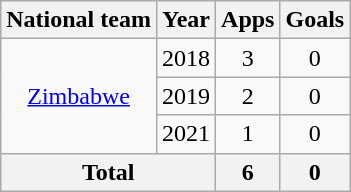<table class="wikitable" style="text-align:center">
<tr>
<th>National team</th>
<th>Year</th>
<th>Apps</th>
<th>Goals</th>
</tr>
<tr>
<td rowspan="3"><a href='#'>Zimbabwe</a></td>
<td>2018</td>
<td>3</td>
<td>0</td>
</tr>
<tr>
<td>2019</td>
<td>2</td>
<td>0</td>
</tr>
<tr>
<td>2021</td>
<td>1</td>
<td>0</td>
</tr>
<tr>
<th colspan=2>Total</th>
<th>6</th>
<th>0</th>
</tr>
</table>
